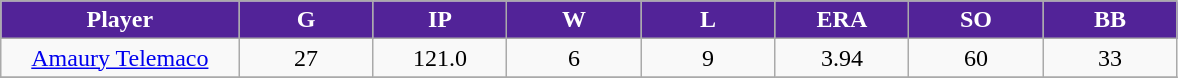<table class="wikitable sortable">
<tr>
<th style="background:#522398; color:white; width:16%;">Player</th>
<th style="background:#522398; color:white; width:9%;">G</th>
<th style="background:#522398; color:white; width:9%;">IP</th>
<th style="background:#522398; color:white; width:9%;">W</th>
<th style="background:#522398; color:white; width:9%;">L</th>
<th style="background:#522398; color:white; width:9%;">ERA</th>
<th style="background:#522398; color:white; width:9%;">SO</th>
<th style="background:#522398; color:white; width:9%;">BB</th>
</tr>
<tr style="text-align:center;">
<td><a href='#'>Amaury Telemaco</a></td>
<td>27</td>
<td>121.0</td>
<td>6</td>
<td>9</td>
<td>3.94</td>
<td>60</td>
<td>33</td>
</tr>
<tr style="text-align:center;">
</tr>
</table>
